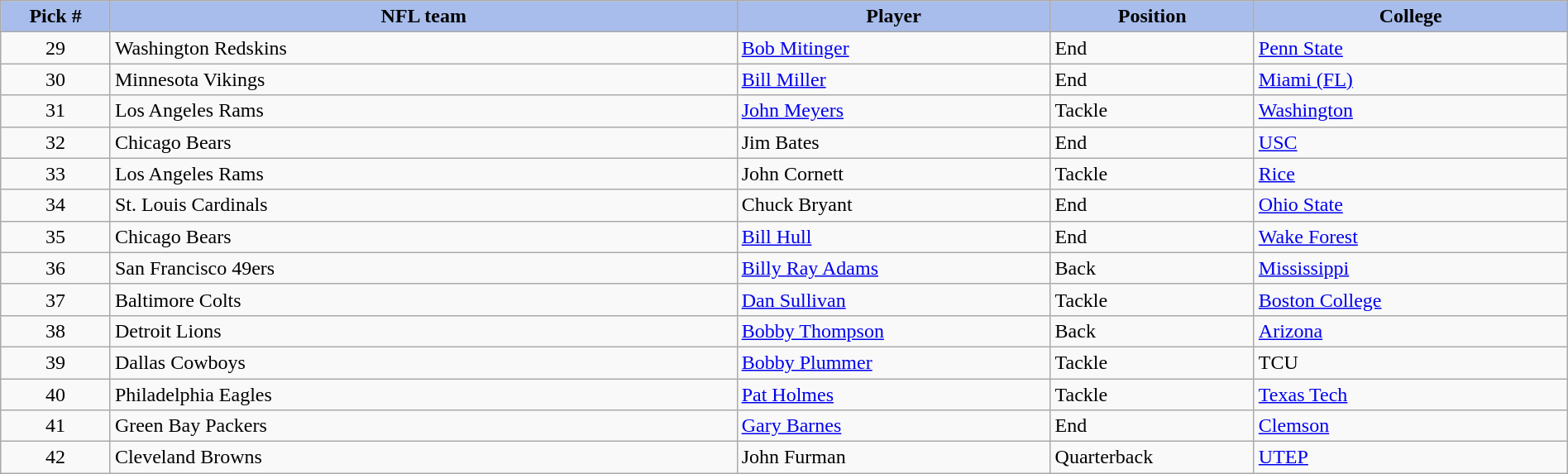<table class="wikitable sortable sortable" style="width: 100%">
<tr>
<th style="background:#a8bdec; width:7%;">Pick #</th>
<th style="width:40%; background:#a8bdec;">NFL team</th>
<th style="width:20%; background:#a8bdec;">Player</th>
<th style="width:13%; background:#a8bdec;">Position</th>
<th style="background:#A8BDEC;">College</th>
</tr>
<tr>
<td align=center>29</td>
<td>Washington Redskins</td>
<td><a href='#'>Bob Mitinger</a></td>
<td>End</td>
<td><a href='#'>Penn State</a></td>
</tr>
<tr>
<td align=center>30</td>
<td>Minnesota Vikings</td>
<td><a href='#'>Bill Miller</a></td>
<td>End</td>
<td><a href='#'>Miami (FL)</a></td>
</tr>
<tr>
<td align=center>31</td>
<td>Los Angeles Rams</td>
<td><a href='#'>John Meyers</a></td>
<td>Tackle</td>
<td><a href='#'>Washington</a></td>
</tr>
<tr>
<td align=center>32</td>
<td>Chicago Bears</td>
<td>Jim Bates</td>
<td>End</td>
<td><a href='#'>USC</a></td>
</tr>
<tr>
<td align=center>33</td>
<td>Los Angeles Rams</td>
<td>John Cornett</td>
<td>Tackle</td>
<td><a href='#'>Rice</a></td>
</tr>
<tr>
<td align=center>34</td>
<td>St. Louis Cardinals</td>
<td>Chuck Bryant</td>
<td>End</td>
<td><a href='#'>Ohio State</a></td>
</tr>
<tr>
<td align=center>35</td>
<td>Chicago Bears</td>
<td><a href='#'>Bill Hull</a></td>
<td>End</td>
<td><a href='#'>Wake Forest</a></td>
</tr>
<tr>
<td align=center>36</td>
<td>San Francisco 49ers</td>
<td><a href='#'>Billy Ray Adams</a></td>
<td>Back</td>
<td><a href='#'>Mississippi</a></td>
</tr>
<tr>
<td align=center>37</td>
<td>Baltimore Colts</td>
<td><a href='#'>Dan Sullivan</a></td>
<td>Tackle</td>
<td><a href='#'>Boston College</a></td>
</tr>
<tr>
<td align=center>38</td>
<td>Detroit Lions</td>
<td><a href='#'>Bobby Thompson</a></td>
<td>Back</td>
<td><a href='#'>Arizona</a></td>
</tr>
<tr>
<td align=center>39</td>
<td>Dallas Cowboys</td>
<td><a href='#'>Bobby Plummer</a></td>
<td>Tackle</td>
<td>TCU</td>
</tr>
<tr>
<td align=center>40</td>
<td>Philadelphia Eagles</td>
<td><a href='#'>Pat Holmes</a></td>
<td>Tackle</td>
<td><a href='#'>Texas Tech</a></td>
</tr>
<tr>
<td align=center>41</td>
<td>Green Bay Packers</td>
<td><a href='#'>Gary Barnes</a></td>
<td>End</td>
<td><a href='#'>Clemson</a></td>
</tr>
<tr>
<td align=center>42</td>
<td>Cleveland Browns</td>
<td>John Furman</td>
<td>Quarterback</td>
<td><a href='#'>UTEP</a></td>
</tr>
</table>
